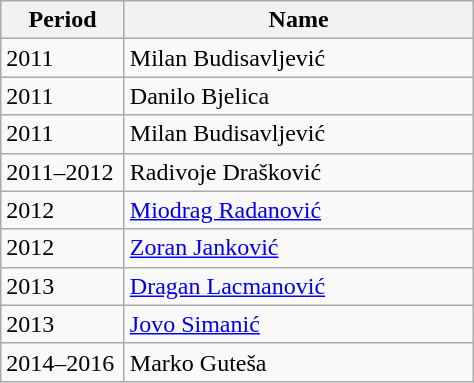<table class="wikitable">
<tr>
<th width="75">Period</th>
<th width="225">Name</th>
</tr>
<tr>
<td>2011</td>
<td> Milan Budisavljević</td>
</tr>
<tr>
<td>2011</td>
<td> Danilo Bjelica</td>
</tr>
<tr>
<td>2011</td>
<td> Milan Budisavljević</td>
</tr>
<tr>
<td>2011–2012</td>
<td> Radivoje Drašković</td>
</tr>
<tr>
<td>2012</td>
<td> <a href='#'>Miodrag Radanović</a></td>
</tr>
<tr>
<td>2012</td>
<td> <a href='#'>Zoran Janković</a></td>
</tr>
<tr>
<td>2013</td>
<td> <a href='#'>Dragan Lacmanović</a></td>
</tr>
<tr>
<td>2013</td>
<td> <a href='#'>Jovo Simanić</a></td>
</tr>
<tr>
<td>2014–2016</td>
<td> Marko Guteša</td>
</tr>
</table>
